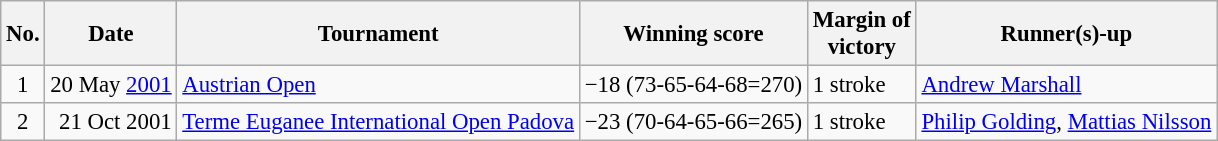<table class="wikitable" style="font-size:95%;">
<tr>
<th>No.</th>
<th>Date</th>
<th>Tournament</th>
<th>Winning score</th>
<th>Margin of<br>victory</th>
<th>Runner(s)-up</th>
</tr>
<tr>
<td align=center>1</td>
<td align=right>20 May <a href='#'>2001</a></td>
<td><a href='#'>Austrian Open</a></td>
<td>−18 (73-65-64-68=270)</td>
<td>1 stroke</td>
<td> <a href='#'>Andrew Marshall</a></td>
</tr>
<tr>
<td align=center>2</td>
<td align=right>21 Oct 2001</td>
<td><a href='#'>Terme Euganee International Open Padova</a></td>
<td>−23 (70-64-65-66=265)</td>
<td>1 stroke</td>
<td> <a href='#'>Philip Golding</a>,  <a href='#'>Mattias Nilsson</a></td>
</tr>
</table>
